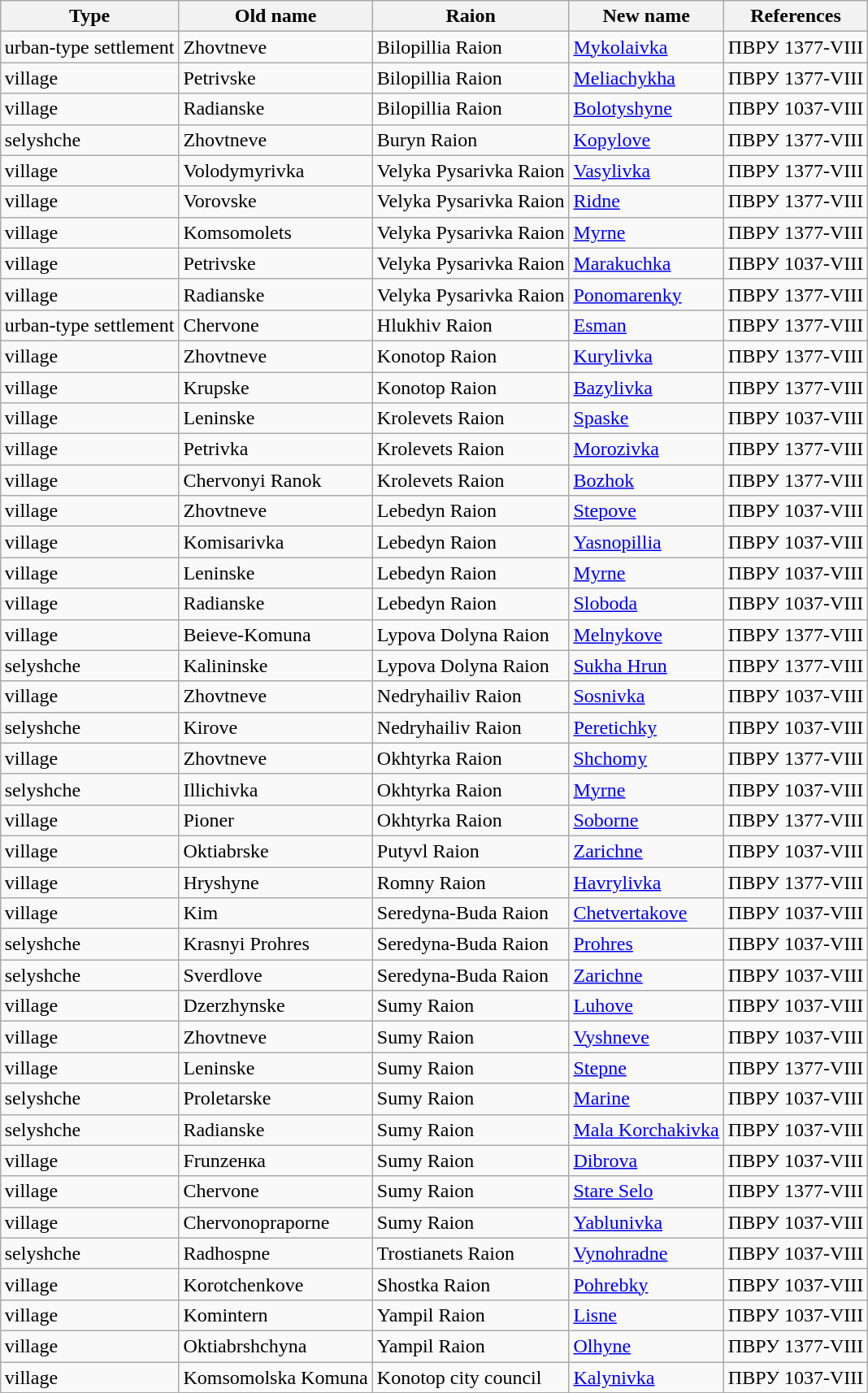<table class="wikitable sortable" style="margin:auto;">
<tr>
<th>Type</th>
<th>Old name</th>
<th>Raion</th>
<th>New name</th>
<th>References</th>
</tr>
<tr>
<td>urban-type settlement</td>
<td>Zhovtneve</td>
<td>Bilopillia Raion</td>
<td><a href='#'>Mykolaivka</a></td>
<td>ПВРУ 1377-VIII</td>
</tr>
<tr>
<td>village</td>
<td>Petrivske</td>
<td>Bilopillia Raion</td>
<td><a href='#'>Meliachykha</a></td>
<td>ПВРУ 1377-VIII</td>
</tr>
<tr>
<td>village</td>
<td>Radianske</td>
<td>Bilopillia Raion</td>
<td><a href='#'>Bolotyshyne</a></td>
<td>ПВРУ 1037-VIII</td>
</tr>
<tr>
<td>selyshche</td>
<td>Zhovtneve</td>
<td>Buryn Raion</td>
<td><a href='#'>Kopylove</a></td>
<td>ПВРУ 1377-VIII</td>
</tr>
<tr>
<td>village</td>
<td>Volodymyrivka</td>
<td>Velyka Pysarivka Raion</td>
<td><a href='#'>Vasylivka</a></td>
<td>ПВРУ 1377-VIII</td>
</tr>
<tr>
<td>village</td>
<td>Vorovske</td>
<td>Velyka Pysarivka Raion</td>
<td><a href='#'>Ridne</a></td>
<td>ПВРУ 1377-VIII</td>
</tr>
<tr>
<td>village</td>
<td>Komsomolets</td>
<td>Velyka Pysarivka Raion</td>
<td><a href='#'>Myrne</a></td>
<td>ПВРУ 1377-VIII</td>
</tr>
<tr>
<td>village</td>
<td>Petrivske</td>
<td>Velyka Pysarivka Raion</td>
<td><a href='#'>Marakuchka</a></td>
<td>ПВРУ 1037-VIII</td>
</tr>
<tr>
<td>village</td>
<td>Radianske</td>
<td>Velyka Pysarivka Raion</td>
<td><a href='#'>Ponomarenky</a></td>
<td>ПВРУ 1377-VIII</td>
</tr>
<tr>
<td>urban-type settlement</td>
<td>Chervone</td>
<td>Hlukhiv Raion</td>
<td><a href='#'>Esman</a></td>
<td>ПВРУ 1377-VIII</td>
</tr>
<tr>
<td>village</td>
<td>Zhovtneve</td>
<td>Konotop Raion</td>
<td><a href='#'>Kurylivka</a></td>
<td>ПВРУ 1377-VIII</td>
</tr>
<tr>
<td>village</td>
<td>Krupske</td>
<td>Konotop Raion</td>
<td><a href='#'>Bazylivka</a></td>
<td>ПВРУ 1377-VIII</td>
</tr>
<tr>
<td>village</td>
<td>Leninske</td>
<td>Krolevets Raion</td>
<td><a href='#'>Spaske</a></td>
<td>ПВРУ 1037-VIII</td>
</tr>
<tr>
<td>village</td>
<td>Petrivka</td>
<td>Krolevets Raion</td>
<td><a href='#'>Morozivka</a></td>
<td>ПВРУ 1377-VIII</td>
</tr>
<tr>
<td>village</td>
<td>Chervonyi Ranok</td>
<td>Krolevets Raion</td>
<td><a href='#'>Bozhok</a></td>
<td>ПВРУ 1377-VIII</td>
</tr>
<tr>
<td>village</td>
<td>Zhovtneve</td>
<td>Lebedyn Raion</td>
<td><a href='#'>Stepove</a></td>
<td>ПВРУ 1037-VIII</td>
</tr>
<tr>
<td>village</td>
<td>Komisarivka</td>
<td>Lebedyn Raion</td>
<td><a href='#'>Yasnopillia</a></td>
<td>ПВРУ 1037-VIII</td>
</tr>
<tr>
<td>village</td>
<td>Leninske</td>
<td>Lebedyn Raion</td>
<td><a href='#'>Myrne</a></td>
<td>ПВРУ 1037-VIII</td>
</tr>
<tr>
<td>village</td>
<td>Radianske</td>
<td>Lebedyn Raion</td>
<td><a href='#'>Sloboda</a></td>
<td>ПВРУ 1037-VIII</td>
</tr>
<tr>
<td>village</td>
<td>Beieve-Komuna</td>
<td>Lypova Dolyna Raion</td>
<td><a href='#'>Melnykove</a></td>
<td>ПВРУ 1377-VIII</td>
</tr>
<tr>
<td>selyshche</td>
<td>Kalininske</td>
<td>Lypova Dolyna Raion</td>
<td><a href='#'>Sukha Hrun</a></td>
<td>ПВРУ 1377-VIII</td>
</tr>
<tr>
<td>village</td>
<td>Zhovtneve</td>
<td>Nedryhailiv Raion</td>
<td><a href='#'>Sosnivka</a></td>
<td>ПВРУ 1037-VIII</td>
</tr>
<tr>
<td>selyshche</td>
<td>Kirove</td>
<td>Nedryhailiv Raion</td>
<td><a href='#'>Peretichky</a></td>
<td>ПВРУ 1037-VIII</td>
</tr>
<tr>
<td>village</td>
<td>Zhovtneve</td>
<td>Okhtyrka Raion</td>
<td><a href='#'>Shchomy</a></td>
<td>ПВРУ 1377-VIII</td>
</tr>
<tr>
<td>selyshche</td>
<td>Illichivka</td>
<td>Okhtyrka Raion</td>
<td><a href='#'>Myrne</a></td>
<td>ПВРУ 1037-VIII</td>
</tr>
<tr>
<td>village</td>
<td>Pioner</td>
<td>Okhtyrka Raion</td>
<td><a href='#'>Soborne</a></td>
<td>ПВРУ 1377-VIII</td>
</tr>
<tr>
<td>village</td>
<td>Oktiabrske</td>
<td>Putyvl Raion</td>
<td><a href='#'>Zarichne</a></td>
<td>ПВРУ 1037-VIII</td>
</tr>
<tr>
<td>village</td>
<td>Hryshyne</td>
<td>Romny Raion</td>
<td><a href='#'>Havrylivka</a></td>
<td>ПВРУ 1377-VIII</td>
</tr>
<tr>
<td>village</td>
<td>Kim</td>
<td>Seredyna-Buda Raion</td>
<td><a href='#'>Chetvertakove</a></td>
<td>ПВРУ 1037-VIII</td>
</tr>
<tr>
<td>selyshche</td>
<td>Krasnyi Prohres</td>
<td>Seredyna-Buda Raion</td>
<td><a href='#'>Prohres</a></td>
<td>ПВРУ 1037-VIII</td>
</tr>
<tr>
<td>selyshche</td>
<td>Sverdlove</td>
<td>Seredyna-Buda Raion</td>
<td><a href='#'>Zarichne</a></td>
<td>ПВРУ 1037-VIII</td>
</tr>
<tr>
<td>village</td>
<td>Dzerzhynske</td>
<td>Sumy Raion</td>
<td><a href='#'>Luhove</a></td>
<td>ПВРУ 1037-VIII</td>
</tr>
<tr>
<td>village</td>
<td>Zhovtneve</td>
<td>Sumy Raion</td>
<td><a href='#'>Vyshneve</a></td>
<td>ПВРУ 1037-VIII</td>
</tr>
<tr>
<td>village</td>
<td>Leninske</td>
<td>Sumy Raion</td>
<td><a href='#'>Stepne</a></td>
<td>ПВРУ 1377-VIII</td>
</tr>
<tr>
<td>selyshche</td>
<td>Proletarske</td>
<td>Sumy Raion</td>
<td><a href='#'>Marine</a></td>
<td>ПВРУ 1037-VIII</td>
</tr>
<tr>
<td>selyshche</td>
<td>Radianske</td>
<td>Sumy Raion</td>
<td><a href='#'>Mala Korchakivka</a></td>
<td>ПВРУ 1037-VIII</td>
</tr>
<tr>
<td>village</td>
<td>Frunzeнка</td>
<td>Sumy Raion</td>
<td><a href='#'>Dibrova</a></td>
<td>ПВРУ 1037-VIII</td>
</tr>
<tr>
<td>village</td>
<td>Chervone</td>
<td>Sumy Raion</td>
<td><a href='#'>Stare Selo</a></td>
<td>ПВРУ 1377-VIII</td>
</tr>
<tr>
<td>village</td>
<td>Chervonopraporne</td>
<td>Sumy Raion</td>
<td><a href='#'>Yablunivka</a></td>
<td>ПВРУ 1037-VIII</td>
</tr>
<tr>
<td>selyshche</td>
<td>Radhospne</td>
<td>Trostianets Raion</td>
<td><a href='#'>Vynohradne</a></td>
<td>ПВРУ 1037-VIII</td>
</tr>
<tr>
<td>village</td>
<td>Korotchenkove</td>
<td>Shostka Raion</td>
<td><a href='#'>Pohrebky</a></td>
<td>ПВРУ 1037-VIII</td>
</tr>
<tr>
<td>village</td>
<td>Komintern</td>
<td>Yampil Raion</td>
<td><a href='#'>Lisne</a></td>
<td>ПВРУ 1037-VIII</td>
</tr>
<tr>
<td>village</td>
<td>Oktiabrshchyna</td>
<td>Yampil Raion</td>
<td><a href='#'>Olhyne</a></td>
<td>ПВРУ 1377-VIII</td>
</tr>
<tr>
<td>village</td>
<td>Komsomolska Komuna</td>
<td>Konotop city council</td>
<td><a href='#'>Kalynivka</a></td>
<td>ПВРУ 1037-VIII</td>
</tr>
<tr>
</tr>
</table>
